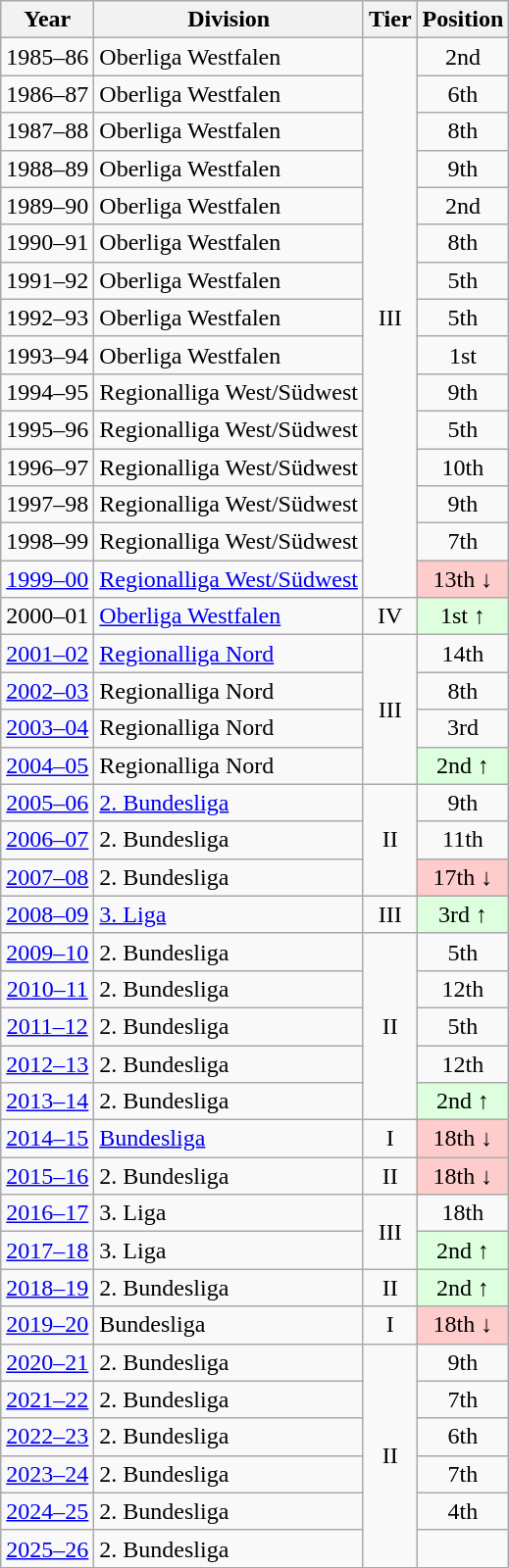<table class="wikitable">
<tr>
<th>Year</th>
<th>Division</th>
<th>Tier</th>
<th>Position</th>
</tr>
<tr align="center">
<td>1985–86</td>
<td align="left">Oberliga Westfalen</td>
<td rowspan="15">III</td>
<td>2nd</td>
</tr>
<tr align="center">
<td>1986–87</td>
<td align="left">Oberliga Westfalen</td>
<td>6th</td>
</tr>
<tr align="center">
<td>1987–88</td>
<td align="left">Oberliga Westfalen</td>
<td>8th</td>
</tr>
<tr align="center">
<td>1988–89</td>
<td align="left">Oberliga Westfalen</td>
<td>9th</td>
</tr>
<tr align="center">
<td>1989–90</td>
<td align="left">Oberliga Westfalen</td>
<td>2nd</td>
</tr>
<tr align="center">
<td>1990–91</td>
<td align="left">Oberliga Westfalen</td>
<td>8th</td>
</tr>
<tr align="center">
<td>1991–92</td>
<td align="left">Oberliga Westfalen</td>
<td>5th</td>
</tr>
<tr align="center">
<td>1992–93</td>
<td align="left">Oberliga Westfalen</td>
<td>5th</td>
</tr>
<tr align="center">
<td>1993–94</td>
<td align="left">Oberliga Westfalen</td>
<td>1st</td>
</tr>
<tr align="center">
<td>1994–95</td>
<td align="left">Regionalliga West/Südwest</td>
<td>9th</td>
</tr>
<tr align="center">
<td>1995–96</td>
<td align="left">Regionalliga West/Südwest</td>
<td>5th</td>
</tr>
<tr align="center">
<td>1996–97</td>
<td align="left">Regionalliga West/Südwest</td>
<td>10th</td>
</tr>
<tr align="center">
<td>1997–98</td>
<td align="left">Regionalliga West/Südwest</td>
<td>9th</td>
</tr>
<tr align="center">
<td>1998–99</td>
<td align="left">Regionalliga West/Südwest</td>
<td>7th</td>
</tr>
<tr align="center">
<td><a href='#'>1999–00</a></td>
<td align="left"><a href='#'>Regionalliga West/Südwest</a></td>
<td style="background:#ffcccc">13th ↓</td>
</tr>
<tr align="center">
<td>2000–01</td>
<td align="left"><a href='#'>Oberliga Westfalen</a></td>
<td>IV</td>
<td style="background:#ddffdd">1st ↑</td>
</tr>
<tr align="center">
<td><a href='#'>2001–02</a></td>
<td align="left"><a href='#'>Regionalliga Nord</a></td>
<td rowspan="4">III</td>
<td>14th</td>
</tr>
<tr align="center">
<td><a href='#'>2002–03</a></td>
<td align="left">Regionalliga Nord</td>
<td>8th</td>
</tr>
<tr align="center">
<td><a href='#'>2003–04</a></td>
<td align="left">Regionalliga Nord</td>
<td>3rd</td>
</tr>
<tr align="center">
<td><a href='#'>2004–05</a></td>
<td align="left">Regionalliga Nord</td>
<td style="background:#ddffdd">2nd ↑</td>
</tr>
<tr align="center">
<td><a href='#'>2005–06</a></td>
<td align="left"><a href='#'>2. Bundesliga</a></td>
<td rowspan="3">II</td>
<td>9th</td>
</tr>
<tr align="center">
<td><a href='#'>2006–07</a></td>
<td align="left">2. Bundesliga</td>
<td>11th</td>
</tr>
<tr align="center">
<td><a href='#'>2007–08</a></td>
<td align="left">2. Bundesliga</td>
<td style="background:#ffcccc">17th ↓</td>
</tr>
<tr align="center">
<td><a href='#'>2008–09</a></td>
<td align="left"><a href='#'>3. Liga</a></td>
<td>III</td>
<td style="background:#ddffdd">3rd ↑</td>
</tr>
<tr align="center">
<td><a href='#'>2009–10</a></td>
<td align="left">2. Bundesliga</td>
<td rowspan="5">II</td>
<td>5th</td>
</tr>
<tr align="center">
<td><a href='#'>2010–11</a></td>
<td align="left">2. Bundesliga</td>
<td>12th</td>
</tr>
<tr align="center">
<td><a href='#'>2011–12</a></td>
<td align="left">2. Bundesliga</td>
<td>5th</td>
</tr>
<tr align="center">
<td><a href='#'>2012–13</a></td>
<td align="left">2. Bundesliga</td>
<td>12th</td>
</tr>
<tr align="center">
<td><a href='#'>2013–14</a></td>
<td align="left">2. Bundesliga</td>
<td style="background:#ddffdd">2nd ↑</td>
</tr>
<tr align="center">
<td><a href='#'>2014–15</a></td>
<td align="left"><a href='#'>Bundesliga</a></td>
<td>I</td>
<td style="background:#ffcccc">18th ↓</td>
</tr>
<tr align="center">
<td><a href='#'>2015–16</a></td>
<td align="left">2. Bundesliga</td>
<td>II</td>
<td style="background:#ffcccc">18th ↓</td>
</tr>
<tr align="center">
<td><a href='#'>2016–17</a></td>
<td align="left">3. Liga</td>
<td rowspan="2">III</td>
<td>18th</td>
</tr>
<tr align="center">
<td><a href='#'>2017–18</a></td>
<td align="left">3. Liga</td>
<td style="background:#ddffdd">2nd ↑</td>
</tr>
<tr align="center">
<td><a href='#'>2018–19</a></td>
<td align="left">2. Bundesliga</td>
<td>II</td>
<td style="background:#ddffdd">2nd ↑</td>
</tr>
<tr align="center">
<td><a href='#'>2019–20</a></td>
<td align="left">Bundesliga</td>
<td>I</td>
<td style="background:#ffcccc">18th ↓</td>
</tr>
<tr align="center">
<td><a href='#'>2020–21</a></td>
<td align="left">2. Bundesliga</td>
<td rowspan=6>II</td>
<td>9th</td>
</tr>
<tr align="center">
<td><a href='#'>2021–22</a></td>
<td align="left">2. Bundesliga</td>
<td>7th</td>
</tr>
<tr align="center">
<td><a href='#'>2022–23</a></td>
<td align="left">2. Bundesliga</td>
<td>6th</td>
</tr>
<tr align="center">
<td><a href='#'>2023–24</a></td>
<td align="left">2. Bundesliga</td>
<td>7th</td>
</tr>
<tr align="center">
<td><a href='#'>2024–25</a></td>
<td align="left">2. Bundesliga</td>
<td>4th</td>
</tr>
<tr align="center">
<td><a href='#'>2025–26</a></td>
<td align="left">2. Bundesliga</td>
<td></td>
</tr>
</table>
